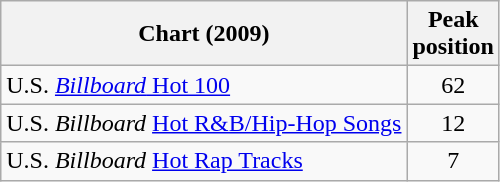<table class="wikitable sortable">
<tr>
<th>Chart (2009)</th>
<th>Peak<br>position</th>
</tr>
<tr>
<td>U.S. <a href='#'><em>Billboard</em> Hot 100</a></td>
<td align="center">62</td>
</tr>
<tr>
<td>U.S. <em>Billboard</em> <a href='#'>Hot R&B/Hip-Hop Songs</a></td>
<td align="center">12</td>
</tr>
<tr>
<td>U.S. <em>Billboard</em> <a href='#'>Hot Rap Tracks</a></td>
<td align="center">7</td>
</tr>
</table>
